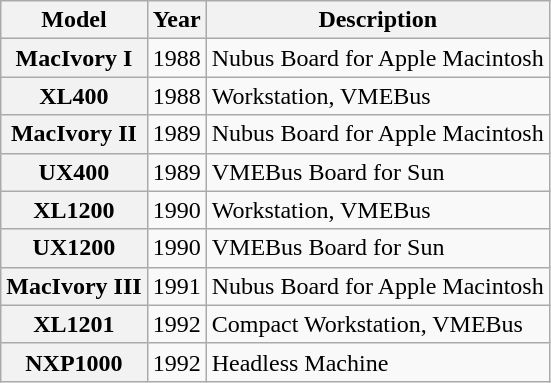<table class="wikitable plainrowheaders">
<tr>
<th scope="col">Model</th>
<th scope="col">Year</th>
<th scope="col">Description</th>
</tr>
<tr>
<th scope="row">MacIvory I</th>
<td>1988</td>
<td>Nubus Board for Apple Macintosh</td>
</tr>
<tr>
<th scope="row">XL400</th>
<td>1988</td>
<td>Workstation, VMEBus</td>
</tr>
<tr>
<th scope="row">MacIvory II</th>
<td>1989</td>
<td>Nubus Board for Apple Macintosh</td>
</tr>
<tr>
<th scope="row">UX400</th>
<td>1989</td>
<td>VMEBus Board for Sun</td>
</tr>
<tr>
<th scope="row">XL1200</th>
<td>1990</td>
<td>Workstation, VMEBus</td>
</tr>
<tr>
<th scope="row">UX1200</th>
<td>1990</td>
<td>VMEBus Board for Sun</td>
</tr>
<tr>
<th scope="row">MacIvory III</th>
<td>1991</td>
<td>Nubus Board for Apple Macintosh</td>
</tr>
<tr>
<th scope="row">XL1201</th>
<td>1992</td>
<td>Compact Workstation, VMEBus</td>
</tr>
<tr>
<th scope="row">NXP1000</th>
<td>1992</td>
<td>Headless Machine</td>
</tr>
</table>
